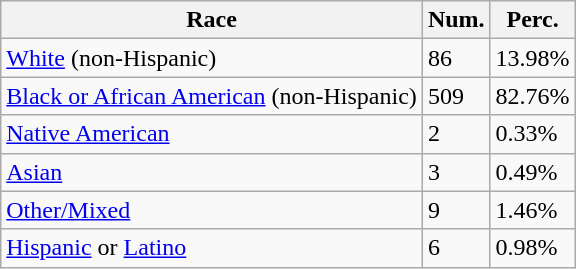<table class="wikitable">
<tr>
<th>Race</th>
<th>Num.</th>
<th>Perc.</th>
</tr>
<tr>
<td><a href='#'>White</a> (non-Hispanic)</td>
<td>86</td>
<td>13.98%</td>
</tr>
<tr>
<td><a href='#'>Black or African American</a> (non-Hispanic)</td>
<td>509</td>
<td>82.76%</td>
</tr>
<tr>
<td><a href='#'>Native American</a></td>
<td>2</td>
<td>0.33%</td>
</tr>
<tr>
<td><a href='#'>Asian</a></td>
<td>3</td>
<td>0.49%</td>
</tr>
<tr>
<td><a href='#'>Other/Mixed</a></td>
<td>9</td>
<td>1.46%</td>
</tr>
<tr>
<td><a href='#'>Hispanic</a> or <a href='#'>Latino</a></td>
<td>6</td>
<td>0.98%</td>
</tr>
</table>
